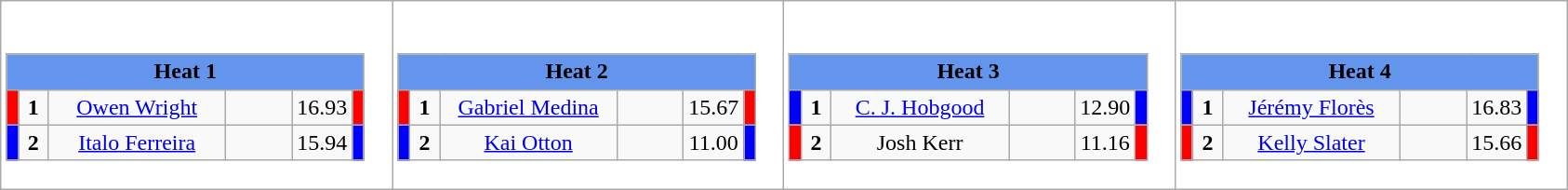<table class="wikitable" style="background:#fff;">
<tr>
<td><div><br><table class="wikitable">
<tr>
<td colspan="6"  style="text-align:center; background:#6495ed;"><strong>Heat 1</strong></td>
</tr>
<tr>
<td style="width:01px; background: #f00;"></td>
<td style="width:14px; text-align:center;"><strong>1</strong></td>
<td style="width:120px; text-align:center;"><a href='#'>Owen Wright</a></td>
<td style="width:40px; text-align:center;"></td>
<td style="width:20px; text-align:center;">16.93</td>
<td style="width:01px; background: #f00;"></td>
</tr>
<tr>
<td style="width:01px; background: #00f;"></td>
<td style="width:14px; text-align:center;"><strong>2</strong></td>
<td style="width:120px; text-align:center;"><a href='#'>Italo Ferreira</a></td>
<td style="width:40px; text-align:center;"></td>
<td style="width:20px; text-align:center;">15.94</td>
<td style="width:01px; background: #00f;"></td>
</tr>
</table>
</div></td>
<td><div><br><table class="wikitable">
<tr>
<td colspan="6"  style="text-align:center; background:#6495ed;"><strong>Heat 2</strong></td>
</tr>
<tr>
<td style="width:01px; background: #f00;"></td>
<td style="width:14px; text-align:center;"><strong>1</strong></td>
<td style="width:120px; text-align:center;"><a href='#'>Gabriel Medina</a></td>
<td style="width:40px; text-align:center;"></td>
<td style="width:20px; text-align:center;">15.67</td>
<td style="width:01px; background: #f00;"></td>
</tr>
<tr>
<td style="width:01px; background: #00f;"></td>
<td style="width:14px; text-align:center;"><strong>2</strong></td>
<td style="width:120px; text-align:center;"><a href='#'>Kai Otton</a></td>
<td style="width:40px; text-align:center;"></td>
<td style="width:20px; text-align:center;">11.00</td>
<td style="width:01px; background: #00f;"></td>
</tr>
</table>
</div></td>
<td><div><br><table class="wikitable">
<tr>
<td colspan="6"  style="text-align:center; background:#6495ed;"><strong>Heat 3</strong></td>
</tr>
<tr>
<td style="width:01px; background: #00f;"></td>
<td style="width:14px; text-align:center;"><strong>1</strong></td>
<td style="width:120px; text-align:center;"><a href='#'>C. J. Hobgood</a></td>
<td style="width:40px; text-align:center;"></td>
<td style="width:20px; text-align:center;">12.90</td>
<td style="width:01px; background: #00f;"></td>
</tr>
<tr>
<td style="width:01px; background: #f00;"></td>
<td style="width:14px; text-align:center;"><strong>2</strong></td>
<td style="width:120px; text-align:center;">Josh Kerr</td>
<td style="width:40px; text-align:center;"></td>
<td style="width:20px; text-align:center;">11.16</td>
<td style="width:01px; background: #f00;"></td>
</tr>
</table>
</div></td>
<td><div><br><table class="wikitable">
<tr>
<td colspan="6"  style="text-align:center; background:#6495ed;"><strong>Heat 4</strong></td>
</tr>
<tr>
<td style="width:01px; background: #00f;"></td>
<td style="width:14px; text-align:center;"><strong>1</strong></td>
<td style="width:120px; text-align:center;"><a href='#'>Jérémy Florès</a></td>
<td style="width:40px; text-align:center;"></td>
<td style="width:20px; text-align:center;">16.83</td>
<td style="width:01px; background: #00f;"></td>
</tr>
<tr>
<td style="width:01px; background: #f00;"></td>
<td style="width:14px; text-align:center;"><strong>2</strong></td>
<td style="width:120px; text-align:center;"><a href='#'>Kelly Slater</a></td>
<td style="width:40px; text-align:center;"></td>
<td style="width:20px; text-align:center;">15.66</td>
<td style="width:01px; background: #f00;"></td>
</tr>
</table>
</div></td>
</tr>
</table>
